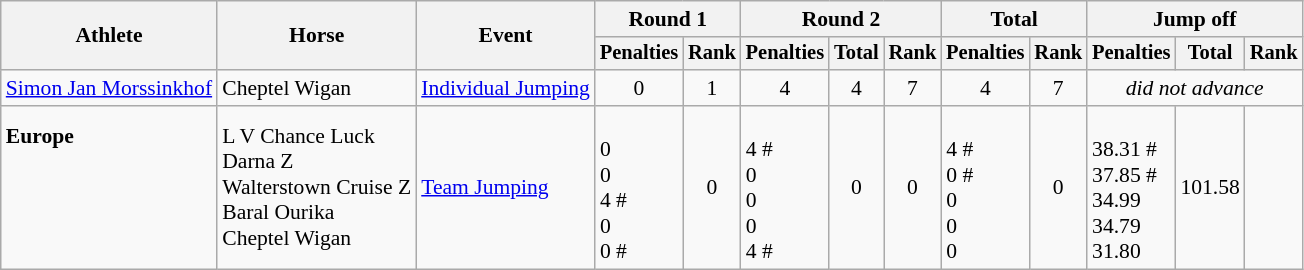<table class="wikitable" border="1" style="font-size:90%">
<tr>
<th rowspan=2>Athlete</th>
<th rowspan=2>Horse</th>
<th rowspan=2>Event</th>
<th colspan=2>Round 1</th>
<th colspan=3>Round 2</th>
<th colspan=2>Total</th>
<th colspan=3>Jump off</th>
</tr>
<tr style="font-size:95%">
<th>Penalties</th>
<th>Rank</th>
<th>Penalties</th>
<th>Total</th>
<th>Rank</th>
<th>Penalties</th>
<th>Rank</th>
<th>Penalties</th>
<th>Total</th>
<th>Rank</th>
</tr>
<tr align=center>
<td align=left><a href='#'>Simon Jan Morssinkhof</a></td>
<td align=left>Cheptel Wigan</td>
<td align=left><a href='#'>Individual Jumping</a></td>
<td>0</td>
<td>1</td>
<td>4</td>
<td>4</td>
<td>7</td>
<td>4</td>
<td>7</td>
<td colspan=3><em>did not advance</em></td>
</tr>
<tr align=center>
<td align=left><strong>Europe</strong><br> <br><br><br><br></td>
<td align=left>L V Chance Luck<br>Darna Z<br>Walterstown Cruise Z<br>Baral Ourika<br>Cheptel Wigan</td>
<td align=left><a href='#'>Team Jumping</a></td>
<td align=left><br>0<br>0<br>4 #<br>0<br>0 #</td>
<td>0</td>
<td align=left><br>4 #<br>0<br>0<br>0<br>4 #</td>
<td>0</td>
<td>0</td>
<td align=left><br>4 #<br>0 #<br>0<br>0<br>0</td>
<td>0</td>
<td align=left><br>38.31 #<br>37.85 #<br>34.99<br>34.79<br>31.80</td>
<td>101.58</td>
<td></td>
</tr>
</table>
